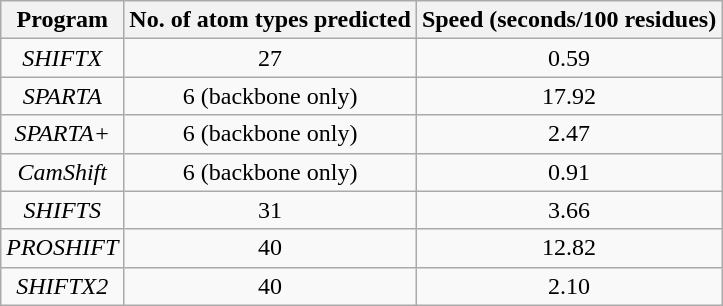<table class="wikitable" style="text-align:center">
<tr>
<th>Program</th>
<th>No. of atom types predicted</th>
<th>Speed (seconds/100 residues)</th>
</tr>
<tr>
<td><em>SHIFTX</em></td>
<td>27</td>
<td>0.59</td>
</tr>
<tr>
<td><em>SPARTA</em></td>
<td>6 (backbone only)</td>
<td>17.92</td>
</tr>
<tr>
<td><em>SPARTA+</em></td>
<td>6 (backbone only)</td>
<td>2.47</td>
</tr>
<tr>
<td><em>CamShift</em></td>
<td>6 (backbone only)</td>
<td>0.91</td>
</tr>
<tr>
<td><em>SHIFTS</em></td>
<td>31</td>
<td>3.66</td>
</tr>
<tr>
<td><em>PROSHIFT</em></td>
<td>40</td>
<td>12.82</td>
</tr>
<tr>
<td><em>SHIFTX2</em></td>
<td>40</td>
<td>2.10</td>
</tr>
</table>
